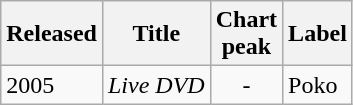<table class="wikitable">
<tr>
<th>Released</th>
<th>Title</th>
<th>Chart <br>peak</th>
<th>Label</th>
</tr>
<tr>
<td>2005</td>
<td><em>Live DVD</em></td>
<td align="center">-</td>
<td>Poko</td>
</tr>
</table>
